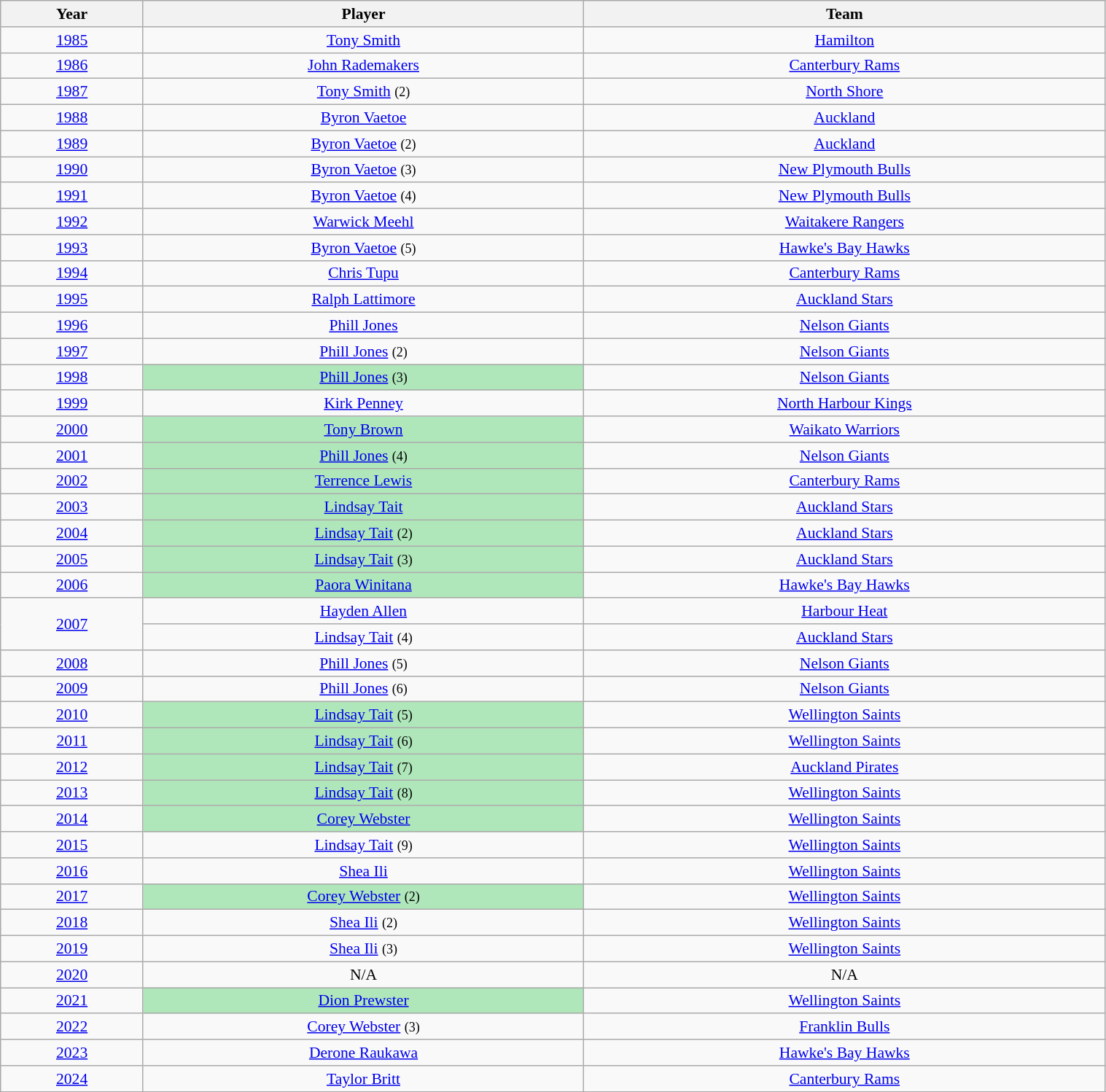<table class="wikitable" style="width: 80%; text-align:center; font-size:90%">
<tr>
<th>Year</th>
<th>Player</th>
<th>Team</th>
</tr>
<tr>
<td><a href='#'>1985</a></td>
<td><a href='#'>Tony Smith</a></td>
<td><a href='#'>Hamilton</a></td>
</tr>
<tr>
<td><a href='#'>1986</a></td>
<td><a href='#'>John Rademakers</a></td>
<td><a href='#'>Canterbury Rams</a></td>
</tr>
<tr>
<td><a href='#'>1987</a></td>
<td><a href='#'>Tony Smith</a> <small>(2)</small></td>
<td><a href='#'>North Shore</a></td>
</tr>
<tr>
<td><a href='#'>1988</a></td>
<td><a href='#'>Byron Vaetoe</a></td>
<td><a href='#'>Auckland</a></td>
</tr>
<tr>
<td><a href='#'>1989</a></td>
<td><a href='#'>Byron Vaetoe</a> <small>(2)</small></td>
<td><a href='#'>Auckland</a></td>
</tr>
<tr>
<td><a href='#'>1990</a></td>
<td><a href='#'>Byron Vaetoe</a> <small>(3)</small></td>
<td><a href='#'>New Plymouth Bulls</a></td>
</tr>
<tr>
<td><a href='#'>1991</a></td>
<td><a href='#'>Byron Vaetoe</a> <small>(4)</small></td>
<td><a href='#'>New Plymouth Bulls</a></td>
</tr>
<tr>
<td><a href='#'>1992</a></td>
<td><a href='#'>Warwick Meehl</a></td>
<td><a href='#'>Waitakere Rangers</a></td>
</tr>
<tr>
<td><a href='#'>1993</a></td>
<td><a href='#'>Byron Vaetoe</a> <small>(5)</small></td>
<td><a href='#'>Hawke's Bay Hawks</a></td>
</tr>
<tr>
<td><a href='#'>1994</a></td>
<td><a href='#'>Chris Tupu</a></td>
<td><a href='#'>Canterbury Rams</a></td>
</tr>
<tr>
<td><a href='#'>1995</a></td>
<td><a href='#'>Ralph Lattimore</a></td>
<td><a href='#'>Auckland Stars</a></td>
</tr>
<tr>
<td><a href='#'>1996</a></td>
<td><a href='#'>Phill Jones</a></td>
<td><a href='#'>Nelson Giants</a></td>
</tr>
<tr>
<td><a href='#'>1997</a></td>
<td><a href='#'>Phill Jones</a> <small>(2)</small></td>
<td><a href='#'>Nelson Giants</a></td>
</tr>
<tr>
<td><a href='#'>1998</a></td>
<td style="text-align:center;background:#afe6ba;"><a href='#'>Phill Jones</a> <small>(3)</small></td>
<td><a href='#'>Nelson Giants</a></td>
</tr>
<tr>
<td><a href='#'>1999</a></td>
<td><a href='#'>Kirk Penney</a></td>
<td><a href='#'>North Harbour Kings</a></td>
</tr>
<tr>
<td><a href='#'>2000</a></td>
<td style="text-align:center;background:#afe6ba;"><a href='#'>Tony Brown</a></td>
<td><a href='#'>Waikato Warriors</a></td>
</tr>
<tr>
<td><a href='#'>2001</a></td>
<td style="text-align:center;background:#afe6ba;"><a href='#'>Phill Jones</a> <small>(4)</small></td>
<td><a href='#'>Nelson Giants</a></td>
</tr>
<tr>
<td><a href='#'>2002</a></td>
<td style="text-align:center;background:#afe6ba;"><a href='#'>Terrence Lewis</a></td>
<td><a href='#'>Canterbury Rams</a></td>
</tr>
<tr>
<td><a href='#'>2003</a></td>
<td style="text-align:center;background:#afe6ba;"><a href='#'>Lindsay Tait</a></td>
<td><a href='#'>Auckland Stars</a></td>
</tr>
<tr>
<td><a href='#'>2004</a></td>
<td style="text-align:center;background:#afe6ba;"><a href='#'>Lindsay Tait</a> <small>(2)</small></td>
<td><a href='#'>Auckland Stars</a></td>
</tr>
<tr>
<td><a href='#'>2005</a></td>
<td style="text-align:center;background:#afe6ba;"><a href='#'>Lindsay Tait</a> <small>(3)</small></td>
<td><a href='#'>Auckland Stars</a></td>
</tr>
<tr>
<td><a href='#'>2006</a></td>
<td style="text-align:center;background:#afe6ba;"><a href='#'>Paora Winitana</a></td>
<td><a href='#'>Hawke's Bay Hawks</a></td>
</tr>
<tr>
<td rowspan="2"><a href='#'>2007</a></td>
<td><a href='#'>Hayden Allen</a></td>
<td><a href='#'>Harbour Heat</a></td>
</tr>
<tr>
<td><a href='#'>Lindsay Tait</a> <small>(4)</small></td>
<td><a href='#'>Auckland Stars</a></td>
</tr>
<tr>
<td><a href='#'>2008</a></td>
<td><a href='#'>Phill Jones</a> <small>(5)</small></td>
<td><a href='#'>Nelson Giants</a></td>
</tr>
<tr>
<td><a href='#'>2009</a></td>
<td><a href='#'>Phill Jones</a> <small>(6)</small></td>
<td><a href='#'>Nelson Giants</a></td>
</tr>
<tr>
<td><a href='#'>2010</a></td>
<td style="text-align:center;background:#afe6ba;"><a href='#'>Lindsay Tait</a> <small>(5)</small></td>
<td><a href='#'>Wellington Saints</a></td>
</tr>
<tr>
<td><a href='#'>2011</a></td>
<td style="text-align:center;background:#afe6ba;"><a href='#'>Lindsay Tait</a> <small>(6)</small></td>
<td><a href='#'>Wellington Saints</a></td>
</tr>
<tr>
<td><a href='#'>2012</a></td>
<td style="text-align:center;background:#afe6ba;"><a href='#'>Lindsay Tait</a> <small>(7)</small></td>
<td><a href='#'>Auckland Pirates</a></td>
</tr>
<tr>
<td><a href='#'>2013</a></td>
<td style="text-align:center;background:#afe6ba;"><a href='#'>Lindsay Tait</a> <small>(8)</small></td>
<td><a href='#'>Wellington Saints</a></td>
</tr>
<tr>
<td><a href='#'>2014</a></td>
<td style="text-align:center;background:#afe6ba;"><a href='#'>Corey Webster</a></td>
<td><a href='#'>Wellington Saints</a></td>
</tr>
<tr>
<td><a href='#'>2015</a></td>
<td><a href='#'>Lindsay Tait</a> <small>(9)</small></td>
<td><a href='#'>Wellington Saints</a></td>
</tr>
<tr>
<td><a href='#'>2016</a></td>
<td><a href='#'>Shea Ili</a></td>
<td><a href='#'>Wellington Saints</a></td>
</tr>
<tr>
<td><a href='#'>2017</a></td>
<td style="text-align:center;background:#afe6ba;"><a href='#'>Corey Webster</a> <small>(2)</small></td>
<td><a href='#'>Wellington Saints</a></td>
</tr>
<tr>
<td><a href='#'>2018</a></td>
<td><a href='#'>Shea Ili</a> <small>(2)</small></td>
<td><a href='#'>Wellington Saints</a></td>
</tr>
<tr>
<td><a href='#'>2019</a></td>
<td><a href='#'>Shea Ili</a> <small>(3)</small></td>
<td><a href='#'>Wellington Saints</a></td>
</tr>
<tr>
<td><a href='#'>2020</a></td>
<td>N/A</td>
<td>N/A</td>
</tr>
<tr>
<td><a href='#'>2021</a></td>
<td style="text-align:center;background:#afe6ba;"><a href='#'>Dion Prewster</a></td>
<td><a href='#'>Wellington Saints</a></td>
</tr>
<tr>
<td><a href='#'>2022</a></td>
<td><a href='#'>Corey Webster</a> <small>(3)</small></td>
<td><a href='#'>Franklin Bulls</a></td>
</tr>
<tr>
<td><a href='#'>2023</a></td>
<td><a href='#'>Derone Raukawa</a></td>
<td><a href='#'>Hawke's Bay Hawks</a></td>
</tr>
<tr>
<td><a href='#'>2024</a></td>
<td><a href='#'>Taylor Britt</a></td>
<td><a href='#'>Canterbury Rams</a></td>
</tr>
<tr>
</tr>
</table>
